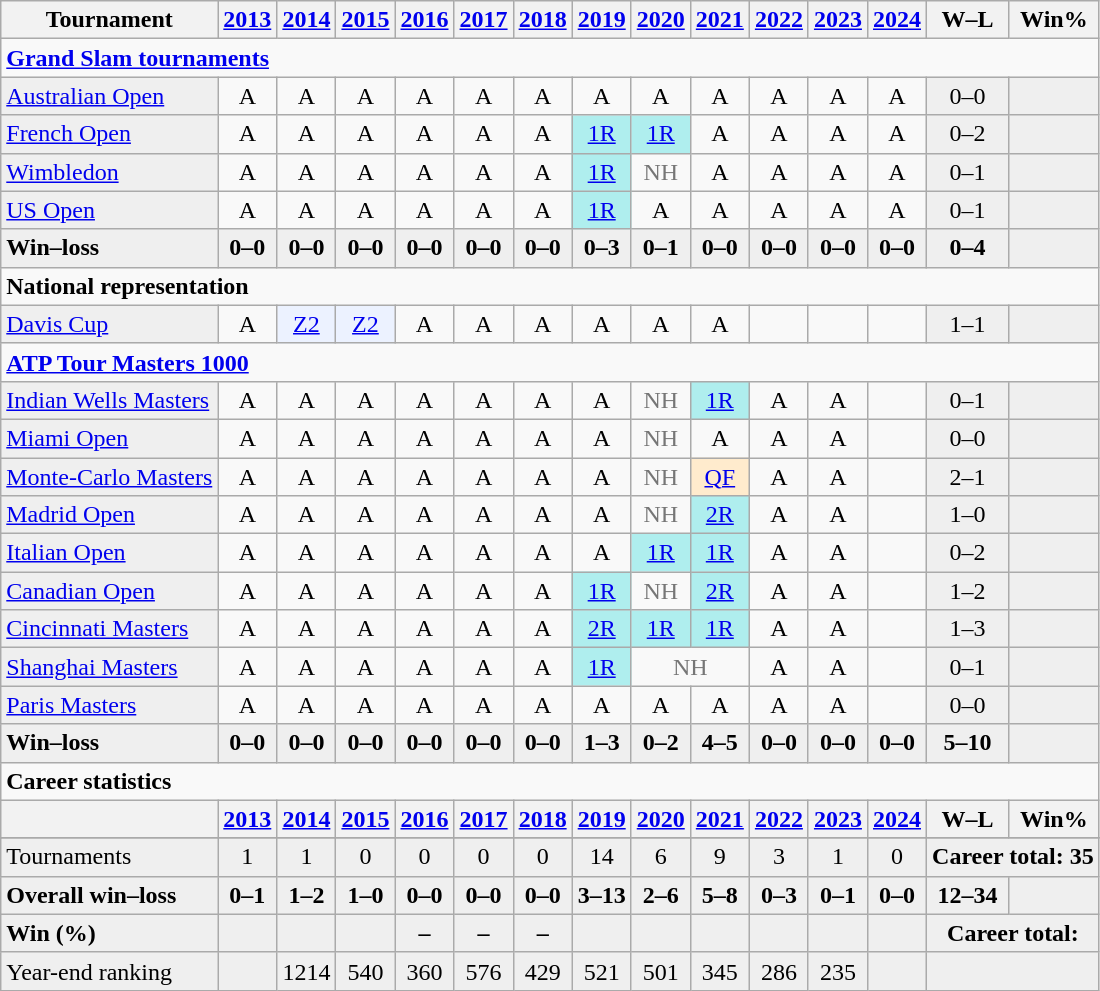<table class=wikitable style=text-align:center>
<tr>
<th>Tournament</th>
<th><a href='#'>2013</a></th>
<th><a href='#'>2014</a></th>
<th><a href='#'>2015</a></th>
<th><a href='#'>2016</a></th>
<th><a href='#'>2017</a></th>
<th><a href='#'>2018</a></th>
<th><a href='#'>2019</a></th>
<th><a href='#'>2020</a></th>
<th><a href='#'>2021</a></th>
<th><a href='#'>2022</a></th>
<th><a href='#'>2023</a></th>
<th><a href='#'>2024</a></th>
<th>W–L</th>
<th>Win%</th>
</tr>
<tr>
<td colspan="15" style="text-align:left"><a href='#'><strong>Grand Slam tournaments</strong></a></td>
</tr>
<tr>
<td bgcolor=efefef align=left><a href='#'>Australian Open</a></td>
<td>A</td>
<td>A</td>
<td>A</td>
<td>A</td>
<td>A</td>
<td>A</td>
<td>A</td>
<td>A</td>
<td>A</td>
<td>A</td>
<td>A</td>
<td>A</td>
<td bgcolor=efefef>0–0</td>
<td bgcolor=efefef></td>
</tr>
<tr>
<td bgcolor=efefef align=left><a href='#'>French Open</a></td>
<td>A</td>
<td>A</td>
<td>A</td>
<td>A</td>
<td>A</td>
<td>A</td>
<td bgcolor=afeeee><a href='#'>1R</a></td>
<td bgcolor=afeeee><a href='#'>1R</a></td>
<td>A</td>
<td>A</td>
<td>A</td>
<td>A</td>
<td bgcolor=efefef>0–2</td>
<td bgcolor=efefef></td>
</tr>
<tr>
<td bgcolor=efefef align=left><a href='#'>Wimbledon</a></td>
<td>A</td>
<td>A</td>
<td>A</td>
<td>A</td>
<td>A</td>
<td>A</td>
<td bgcolor=afeeee><a href='#'>1R</a></td>
<td style=color:#767676>NH</td>
<td>A</td>
<td>A</td>
<td>A</td>
<td>A</td>
<td bgcolor=efefef>0–1</td>
<td bgcolor=efefef></td>
</tr>
<tr>
<td bgcolor=efefef align=left><a href='#'>US Open</a></td>
<td>A</td>
<td>A</td>
<td>A</td>
<td>A</td>
<td>A</td>
<td>A</td>
<td bgcolor=afeeee><a href='#'>1R</a></td>
<td>A</td>
<td>A</td>
<td>A</td>
<td>A</td>
<td>A</td>
<td bgcolor=efefef>0–1</td>
<td bgcolor=efefef></td>
</tr>
<tr style=background:#efefef;font-weight:bold>
<td style=text-align:left>Win–loss</td>
<td>0–0</td>
<td>0–0</td>
<td>0–0</td>
<td>0–0</td>
<td>0–0</td>
<td>0–0</td>
<td>0–3</td>
<td>0–1</td>
<td>0–0</td>
<td>0–0</td>
<td>0–0</td>
<td>0–0</td>
<td>0–4</td>
<td bgcolor=efefef></td>
</tr>
<tr>
<td colspan="15" style="text-align:left"><strong>National representation</strong></td>
</tr>
<tr>
<td style=text-align:left;background:#efefef><a href='#'>Davis Cup</a></td>
<td>A</td>
<td bgcolor=ecf2ff><a href='#'>Z2</a></td>
<td bgcolor=ecf2ff><a href='#'>Z2</a></td>
<td>A</td>
<td>A</td>
<td>A</td>
<td>A</td>
<td>A</td>
<td>A</td>
<td></td>
<td></td>
<td></td>
<td style=background:#efefef>1–1</td>
<td bgcolor=efefef></td>
</tr>
<tr>
<td colspan="15" style="text-align:left"><strong><a href='#'>ATP Tour Masters 1000</a></strong></td>
</tr>
<tr>
<td align=left bgcolor=efefef><a href='#'>Indian Wells Masters</a></td>
<td>A</td>
<td>A</td>
<td>A</td>
<td>A</td>
<td>A</td>
<td>A</td>
<td>A</td>
<td style=color:#767676>NH</td>
<td bgcolor=afeeee><a href='#'>1R</a></td>
<td>A</td>
<td>A</td>
<td></td>
<td style=background:#efefef>0–1</td>
<td bgcolor=efefef></td>
</tr>
<tr>
<td style=text-align:left;background:#efefef><a href='#'>Miami Open</a></td>
<td>A</td>
<td>A</td>
<td>A</td>
<td>A</td>
<td>A</td>
<td>A</td>
<td>A</td>
<td style=color:#767676>NH</td>
<td>A</td>
<td>A</td>
<td>A</td>
<td></td>
<td style=background:#efefef>0–0</td>
<td bgcolor=efefef></td>
</tr>
<tr>
<td align=left bgcolor=efefef><a href='#'>Monte-Carlo Masters</a></td>
<td>A</td>
<td>A</td>
<td>A</td>
<td>A</td>
<td>A</td>
<td>A</td>
<td>A</td>
<td style=color:#767676>NH</td>
<td bgcolor=ffebcd><a href='#'>QF</a></td>
<td>A</td>
<td>A</td>
<td></td>
<td style=background:#efefef>2–1</td>
<td bgcolor=efefef></td>
</tr>
<tr>
<td align=left bgcolor=efefef><a href='#'>Madrid Open</a></td>
<td>A</td>
<td>A</td>
<td>A</td>
<td>A</td>
<td>A</td>
<td>A</td>
<td>A</td>
<td style=color:#767676>NH</td>
<td bgcolor=afeeee><a href='#'>2R</a></td>
<td>A</td>
<td>A</td>
<td></td>
<td style=background:#efefef>1–0</td>
<td bgcolor=efefef></td>
</tr>
<tr>
<td align=left bgcolor=efefef><a href='#'>Italian Open</a></td>
<td>A</td>
<td>A</td>
<td>A</td>
<td>A</td>
<td>A</td>
<td>A</td>
<td>A</td>
<td bgcolor=afeeee><a href='#'>1R</a></td>
<td bgcolor=afeeee><a href='#'>1R</a></td>
<td>A</td>
<td>A</td>
<td></td>
<td style=background:#efefef>0–2</td>
<td bgcolor=efefef></td>
</tr>
<tr>
<td align=left bgcolor=efefef><a href='#'>Canadian Open</a></td>
<td>A</td>
<td>A</td>
<td>A</td>
<td>A</td>
<td>A</td>
<td>A</td>
<td bgcolor=afeeee><a href='#'>1R</a></td>
<td style=color:#767676>NH</td>
<td bgcolor=afeeee><a href='#'>2R</a></td>
<td>A</td>
<td>A</td>
<td></td>
<td style=background:#efefef>1–2</td>
<td bgcolor=efefef></td>
</tr>
<tr>
<td align=left bgcolor=efefef><a href='#'>Cincinnati Masters</a></td>
<td>A</td>
<td>A</td>
<td>A</td>
<td>A</td>
<td>A</td>
<td>A</td>
<td bgcolor=afeeee><a href='#'>2R</a></td>
<td bgcolor=afeeee><a href='#'>1R</a></td>
<td bgcolor=afeeee><a href='#'>1R</a></td>
<td>A</td>
<td>A</td>
<td></td>
<td style=background:#efefef>1–3</td>
<td bgcolor=efefef></td>
</tr>
<tr>
<td align=left bgcolor=efefef><a href='#'>Shanghai Masters</a></td>
<td>A</td>
<td>A</td>
<td>A</td>
<td>A</td>
<td>A</td>
<td>A</td>
<td bgcolor=afeeee><a href='#'>1R</a></td>
<td colspan="2" style="color:#767676">NH</td>
<td>A</td>
<td>A</td>
<td></td>
<td style=background:#efefef>0–1</td>
<td bgcolor=efefef></td>
</tr>
<tr>
<td align=left bgcolor=efefef><a href='#'>Paris Masters</a></td>
<td>A</td>
<td>A</td>
<td>A</td>
<td>A</td>
<td>A</td>
<td>A</td>
<td>A</td>
<td>A</td>
<td>A</td>
<td>A</td>
<td>A</td>
<td></td>
<td style=background:#efefef>0–0</td>
<td bgcolor=efefef></td>
</tr>
<tr style=font-weight:bold;background:#efefef>
<td style=text-align:left>Win–loss</td>
<td>0–0</td>
<td>0–0</td>
<td>0–0</td>
<td>0–0</td>
<td>0–0</td>
<td>0–0</td>
<td>1–3</td>
<td>0–2</td>
<td>4–5</td>
<td>0–0</td>
<td>0–0</td>
<td>0–0</td>
<td>5–10</td>
<td bgcolor=efefef></td>
</tr>
<tr>
<td colspan="15" style="text-align:left"><strong>Career statistics</strong></td>
</tr>
<tr>
<th></th>
<th><a href='#'>2013</a></th>
<th><a href='#'>2014</a></th>
<th><a href='#'>2015</a></th>
<th><a href='#'>2016</a></th>
<th><a href='#'>2017</a></th>
<th><a href='#'>2018</a></th>
<th><a href='#'>2019</a></th>
<th><a href='#'>2020</a></th>
<th><a href='#'>2021</a></th>
<th><a href='#'>2022</a></th>
<th><a href='#'>2023</a></th>
<th><a href='#'>2024</a></th>
<th>W–L</th>
<th>Win%</th>
</tr>
<tr>
</tr>
<tr style=background:#efefef>
<td align=left>Tournaments</td>
<td>1</td>
<td>1</td>
<td>0</td>
<td>0</td>
<td>0</td>
<td>0</td>
<td>14</td>
<td>6</td>
<td>9</td>
<td>3</td>
<td>1</td>
<td>0</td>
<td colspan=2><strong>Career total: 35</strong><br></td>
</tr>
<tr style=font-weight:bold;background:#efefef>
<td style=text-align:left>Overall win–loss</td>
<td>0–1</td>
<td>1–2</td>
<td>1–0</td>
<td>0–0</td>
<td>0–0</td>
<td>0–0</td>
<td>3–13</td>
<td>2–6</td>
<td>5–8</td>
<td>0–3</td>
<td>0–1</td>
<td>0–0</td>
<td>12–34</td>
<td></td>
</tr>
<tr style=font-weight:bold;background:#efefef>
<td style=text-align:left>Win (%)</td>
<td bgcolor=efefef></td>
<td bgcolor=efefef></td>
<td bgcolor=efefef></td>
<td>–</td>
<td>–</td>
<td>–</td>
<td bgcolor=efefef></td>
<td bgcolor=efefef></td>
<td bgcolor=efefef></td>
<td bgcolor=efefef></td>
<td bgcolor=efefef></td>
<td bgcolor=efefef></td>
<td colspan=2>Career total: </td>
</tr>
<tr style=background:#efefef>
<td align=left>Year-end ranking</td>
<td></td>
<td>1214</td>
<td>540</td>
<td>360</td>
<td>576</td>
<td>429</td>
<td>521</td>
<td>501</td>
<td>345</td>
<td>286</td>
<td>235</td>
<td></td>
<td colspan=2></td>
</tr>
</table>
